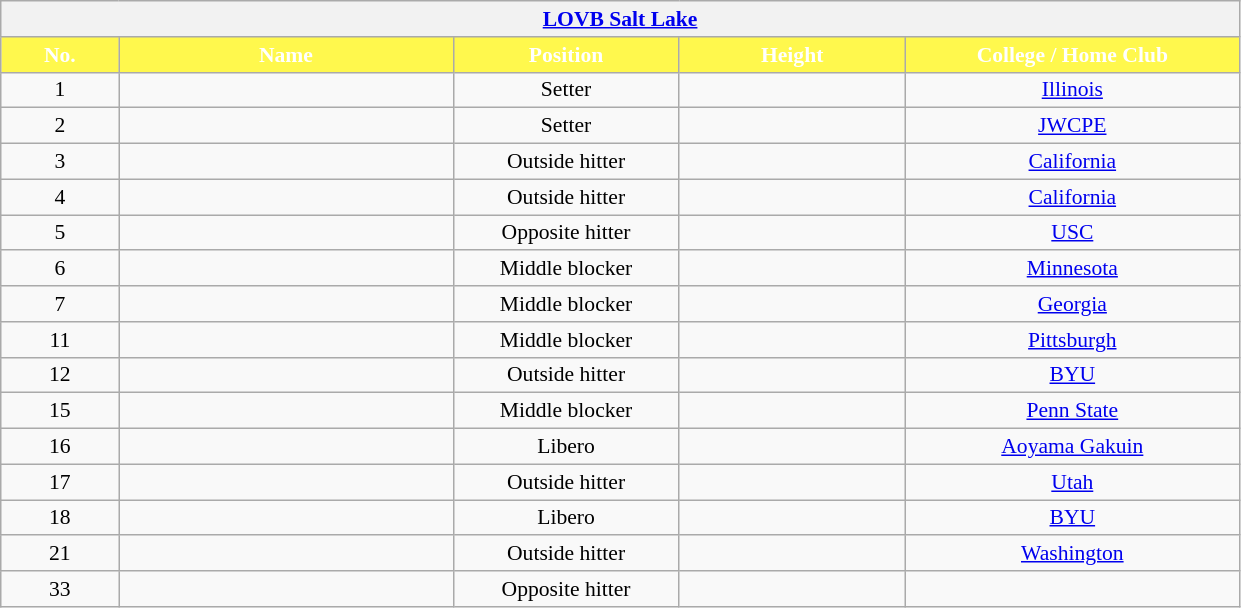<table class="wikitable collapsible collapsed" style="font-size:90%; text-align:center">
<tr>
<th colspan=5 style="width:30em"><a href='#'>LOVB Salt Lake</a></th>
</tr>
<tr>
<th style="width:5em; color:#ffffff; background-color:#fff84d">No.</th>
<th style="width:15em; color:#ffffff; background-color:#fff84d">Name</th>
<th style="width:10em; color:#ffffff; background-color:#fff84d">Position</th>
<th style="width:10em; color:#ffffff; background-color:#fff84d">Height</th>
<th style="width:15em; color:#ffffff; background-color:#fff84d">College / Home Club</th>
</tr>
<tr>
<td>1</td>
<td align=left> </td>
<td>Setter</td>
<td></td>
<td><a href='#'>Illinois</a></td>
</tr>
<tr>
<td>2</td>
<td align=left> </td>
<td>Setter</td>
<td></td>
<td><a href='#'>JWCPE</a></td>
</tr>
<tr>
<td>3</td>
<td align=left> </td>
<td>Outside hitter</td>
<td></td>
<td><a href='#'>California</a></td>
</tr>
<tr>
<td>4</td>
<td align=left> </td>
<td>Outside hitter</td>
<td></td>
<td><a href='#'>California</a></td>
</tr>
<tr>
<td>5</td>
<td align=left> </td>
<td>Opposite hitter</td>
<td></td>
<td><a href='#'>USC</a></td>
</tr>
<tr>
<td>6</td>
<td align=left> </td>
<td>Middle blocker</td>
<td></td>
<td><a href='#'>Minnesota</a></td>
</tr>
<tr>
<td>7</td>
<td align=left> </td>
<td>Middle blocker</td>
<td></td>
<td><a href='#'>Georgia</a></td>
</tr>
<tr>
<td>11</td>
<td align=left> </td>
<td>Middle blocker</td>
<td></td>
<td><a href='#'>Pittsburgh</a></td>
</tr>
<tr>
<td>12</td>
<td align=left> </td>
<td>Outside hitter</td>
<td></td>
<td><a href='#'>BYU</a></td>
</tr>
<tr>
<td>15</td>
<td align=left> </td>
<td>Middle blocker</td>
<td></td>
<td><a href='#'>Penn State</a></td>
</tr>
<tr>
<td>16</td>
<td align=left> </td>
<td>Libero</td>
<td></td>
<td><a href='#'>Aoyama Gakuin</a></td>
</tr>
<tr>
<td>17</td>
<td align=left> </td>
<td>Outside hitter</td>
<td></td>
<td><a href='#'>Utah</a></td>
</tr>
<tr>
<td>18</td>
<td align=left> </td>
<td>Libero</td>
<td></td>
<td><a href='#'>BYU</a></td>
</tr>
<tr>
<td>21</td>
<td align=left> </td>
<td>Outside hitter</td>
<td></td>
<td><a href='#'>Washington</a></td>
</tr>
<tr>
<td>33</td>
<td align=left> </td>
<td>Opposite hitter</td>
<td></td>
<td></td>
</tr>
</table>
